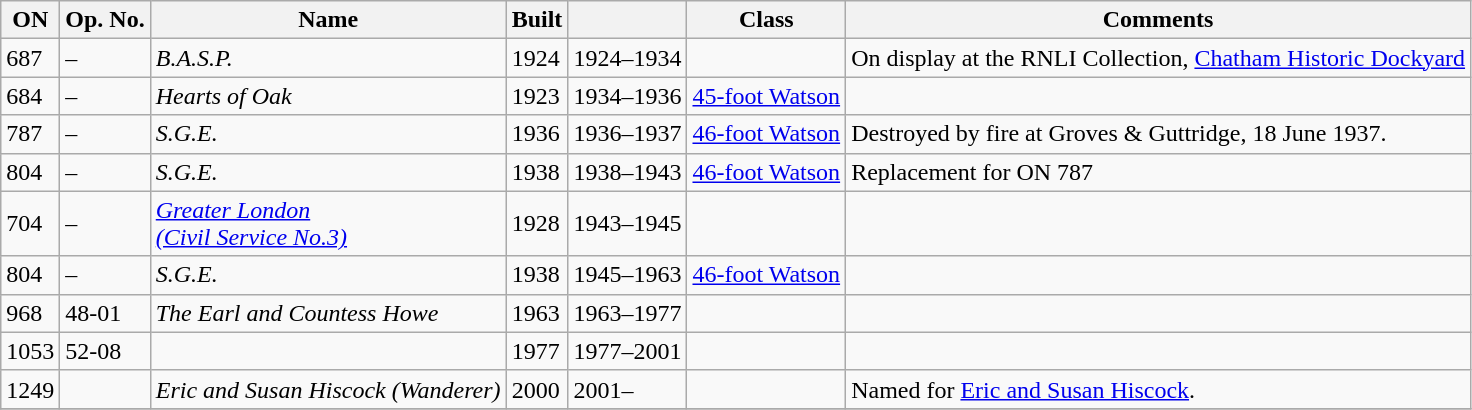<table class="wikitable">
<tr>
<th>ON</th>
<th>Op. No.</th>
<th>Name</th>
<th>Built</th>
<th></th>
<th>Class</th>
<th>Comments</th>
</tr>
<tr>
<td>687</td>
<td>–</td>
<td><em>B.A.S.P.</em></td>
<td>1924</td>
<td>1924–1934</td>
<td></td>
<td>On display at the RNLI Collection, <a href='#'>Chatham Historic Dockyard</a></td>
</tr>
<tr>
<td>684</td>
<td>–</td>
<td><em>Hearts of Oak</em></td>
<td>1923</td>
<td>1934–1936</td>
<td><a href='#'>45-foot Watson</a></td>
<td></td>
</tr>
<tr>
<td>787</td>
<td>–</td>
<td><em>S.G.E.</em></td>
<td>1936</td>
<td>1936–1937</td>
<td><a href='#'>46-foot Watson</a></td>
<td>Destroyed by fire at Groves & Guttridge, 18 June 1937.</td>
</tr>
<tr>
<td>804</td>
<td>–</td>
<td><em>S.G.E.</em></td>
<td>1938</td>
<td>1938–1943</td>
<td><a href='#'>46-foot Watson</a></td>
<td>Replacement for ON 787</td>
</tr>
<tr>
<td>704</td>
<td>–</td>
<td><a href='#'><em>Greater London<br>(Civil Service No.3)</em></a></td>
<td>1928</td>
<td>1943–1945</td>
<td></td>
<td></td>
</tr>
<tr>
<td>804</td>
<td>–</td>
<td><em>S.G.E.</em></td>
<td>1938</td>
<td>1945–1963</td>
<td><a href='#'>46-foot Watson</a></td>
<td></td>
</tr>
<tr>
<td>968</td>
<td>48-01</td>
<td><em>The Earl and Countess Howe</em></td>
<td>1963</td>
<td>1963–1977</td>
<td></td>
<td></td>
</tr>
<tr>
<td>1053</td>
<td>52-08</td>
<td></td>
<td>1977</td>
<td>1977–2001</td>
<td></td>
<td></td>
</tr>
<tr>
<td>1249</td>
<td></td>
<td><em>Eric and Susan Hiscock (Wanderer)</em></td>
<td>2000</td>
<td>2001–</td>
<td></td>
<td> Named for <a href='#'>Eric and Susan Hiscock</a>.</td>
</tr>
<tr>
</tr>
</table>
